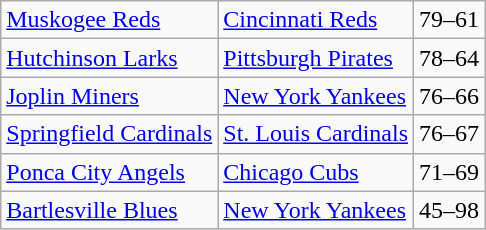<table class="wikitable">
<tr>
<td><a href='#'>Muskogee Reds</a></td>
<td><a href='#'>Cincinnati Reds</a></td>
<td>79–61</td>
</tr>
<tr>
<td><a href='#'>Hutchinson Larks</a></td>
<td><a href='#'>Pittsburgh Pirates</a></td>
<td>78–64</td>
</tr>
<tr>
<td><a href='#'>Joplin Miners</a></td>
<td><a href='#'>New York Yankees</a></td>
<td>76–66</td>
</tr>
<tr>
<td><a href='#'>Springfield Cardinals</a></td>
<td><a href='#'>St. Louis Cardinals</a></td>
<td>76–67</td>
</tr>
<tr>
<td><a href='#'>Ponca City Angels</a></td>
<td><a href='#'>Chicago Cubs</a></td>
<td>71–69</td>
</tr>
<tr>
<td><a href='#'>Bartlesville Blues</a></td>
<td><a href='#'>New York Yankees</a></td>
<td>45–98</td>
</tr>
</table>
